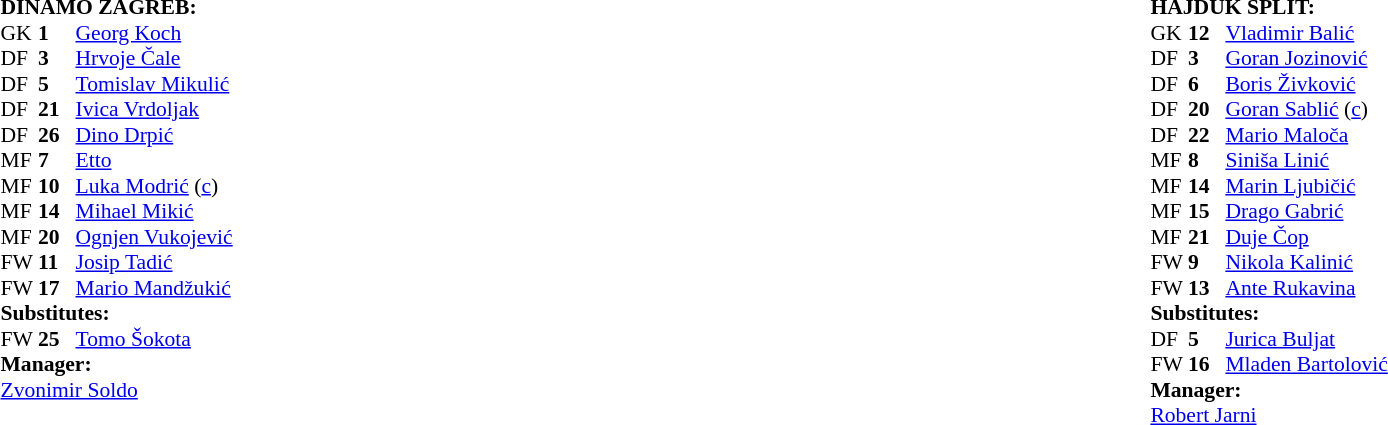<table width="100%">
<tr>
<td valign="top" width="40%"><br><table style="font-size: 90%" cellspacing="0" cellpadding="0">
<tr>
<td colspan="4"><strong>DINAMO ZAGREB:</strong></td>
</tr>
<tr>
<th width="25"></th>
<th width="25"></th>
<th width="145"></th>
<th width="35"></th>
</tr>
<tr>
<td>GK</td>
<td><strong>1</strong></td>
<td> <a href='#'>Georg Koch</a></td>
</tr>
<tr>
<td>DF</td>
<td><strong>3</strong></td>
<td> <a href='#'>Hrvoje Čale</a></td>
</tr>
<tr>
<td>DF</td>
<td><strong>5</strong></td>
<td> <a href='#'>Tomislav Mikulić</a></td>
</tr>
<tr>
<td>DF</td>
<td><strong>21</strong></td>
<td> <a href='#'>Ivica Vrdoljak</a></td>
</tr>
<tr>
<td>DF</td>
<td><strong>26</strong></td>
<td> <a href='#'>Dino Drpić</a></td>
</tr>
<tr>
<td>MF</td>
<td><strong>7</strong></td>
<td> <a href='#'>Etto</a></td>
</tr>
<tr>
<td>MF</td>
<td><strong>10</strong></td>
<td> <a href='#'>Luka Modrić</a> (<a href='#'>c</a>)</td>
</tr>
<tr>
<td>MF</td>
<td><strong>14</strong></td>
<td> <a href='#'>Mihael Mikić</a></td>
</tr>
<tr>
<td>MF</td>
<td><strong>20</strong></td>
<td> <a href='#'>Ognjen Vukojević</a></td>
</tr>
<tr>
<td>FW</td>
<td><strong>11</strong></td>
<td> <a href='#'>Josip Tadić</a></td>
<td></td>
<td></td>
</tr>
<tr>
<td>FW</td>
<td><strong>17</strong></td>
<td> <a href='#'>Mario Mandžukić</a></td>
</tr>
<tr>
<td colspan=3><strong>Substitutes:</strong></td>
</tr>
<tr>
<td>FW</td>
<td><strong>25</strong></td>
<td> <a href='#'>Tomo Šokota</a></td>
<td></td>
<td></td>
</tr>
<tr>
<td colspan=3><strong>Manager:</strong></td>
</tr>
<tr>
<td colspan="3"> <a href='#'>Zvonimir Soldo</a></td>
</tr>
</table>
</td>
<td valign="top" width="60%"><br><table style="font-size: 90%" cellspacing="0" cellpadding="0" align="center">
<tr>
<td colspan="4"><strong>HAJDUK SPLIT:</strong></td>
</tr>
<tr>
<th width="25"></th>
<th width="25"></th>
<th width="145"></th>
<th width="35"></th>
</tr>
<tr>
<td>GK</td>
<td><strong>12</strong></td>
<td> <a href='#'>Vladimir Balić</a></td>
</tr>
<tr>
<td>DF</td>
<td><strong>3</strong></td>
<td> <a href='#'>Goran Jozinović</a></td>
<td></td>
<td></td>
</tr>
<tr>
<td>DF</td>
<td><strong>6</strong></td>
<td> <a href='#'>Boris Živković</a></td>
</tr>
<tr>
<td>DF</td>
<td><strong>20</strong></td>
<td> <a href='#'>Goran Sablić</a> (<a href='#'>c</a>)</td>
<td></td>
<td></td>
</tr>
<tr>
<td>DF</td>
<td><strong>22</strong></td>
<td> <a href='#'>Mario Maloča</a></td>
</tr>
<tr>
<td>MF</td>
<td><strong>8</strong></td>
<td> <a href='#'>Siniša Linić</a></td>
</tr>
<tr>
<td>MF</td>
<td><strong>14</strong></td>
<td> <a href='#'>Marin Ljubičić</a></td>
<td></td>
</tr>
<tr>
<td>MF</td>
<td><strong>15</strong></td>
<td> <a href='#'>Drago Gabrić</a></td>
</tr>
<tr>
<td>MF</td>
<td><strong>21</strong></td>
<td> <a href='#'>Duje Čop</a></td>
</tr>
<tr>
<td>FW</td>
<td><strong>9</strong></td>
<td> <a href='#'>Nikola Kalinić</a></td>
<td></td>
</tr>
<tr>
<td>FW</td>
<td><strong>13</strong></td>
<td> <a href='#'>Ante Rukavina</a></td>
</tr>
<tr>
<td colspan=3><strong>Substitutes:</strong></td>
</tr>
<tr>
<td>DF</td>
<td><strong>5</strong></td>
<td> <a href='#'>Jurica Buljat</a></td>
<td></td>
<td></td>
</tr>
<tr>
<td>FW</td>
<td><strong>16</strong></td>
<td> <a href='#'>Mladen Bartolović</a></td>
<td></td>
<td></td>
</tr>
<tr>
<td colspan=3><strong>Manager:</strong></td>
</tr>
<tr>
<td colspan="3"> <a href='#'>Robert Jarni</a></td>
</tr>
</table>
</td>
</tr>
</table>
